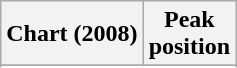<table class="wikitable sortable plainrowheaders">
<tr>
<th>Chart (2008)</th>
<th>Peak<br>position</th>
</tr>
<tr>
</tr>
<tr>
</tr>
</table>
